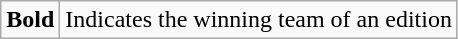<table class="wikitable" style="text-align:center">
<tr>
<td><strong>Bold</strong></td>
<td>Indicates the winning team of an edition</td>
</tr>
</table>
